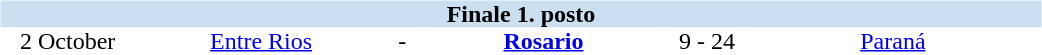<table table width=700>
<tr>
<td width=700 valign="top"><br><table border=0 cellspacing=0 cellpadding=0 style="font-size: 100%; border-collapse: collapse;" width=100%>
<tr bgcolor="#CADFF0">
<td style="font-size:100%"; align="center" colspan="6"><strong>Finale 1. posto</strong></td>
</tr>
<tr align=center bgcolor=#FFFFFF>
<td width=90>2 October</td>
<td width=170><a href='#'>Entre Rios</a></td>
<td width=20>-</td>
<td width=170><strong><a href='#'>Rosario</a></strong></td>
<td width=50>9 - 24</td>
<td width=200><a href='#'>Paraná</a></td>
</tr>
</table>
</td>
</tr>
</table>
